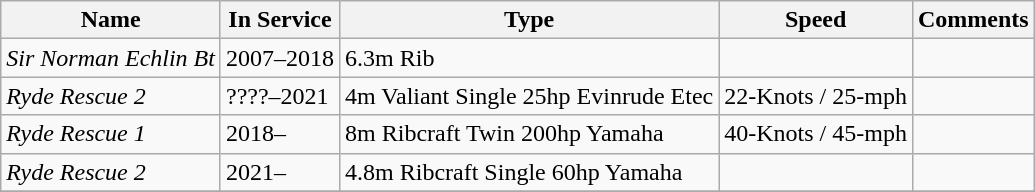<table class="wikitable">
<tr>
<th>Name</th>
<th>In Service</th>
<th>Type</th>
<th>Speed</th>
<th>Comments</th>
</tr>
<tr>
<td><em>Sir Norman Echlin Bt</em></td>
<td>2007–2018</td>
<td>6.3m Rib</td>
<td></td>
<td></td>
</tr>
<tr>
<td><em>Ryde Rescue 2</em></td>
<td>????–2021</td>
<td>4m Valiant Single 25hp Evinrude Etec</td>
<td>22-Knots / 25-mph</td>
<td></td>
</tr>
<tr>
<td><em>Ryde Rescue 1</em></td>
<td>2018–</td>
<td>8m Ribcraft Twin 200hp Yamaha</td>
<td>40-Knots / 45-mph</td>
<td></td>
</tr>
<tr>
<td><em>Ryde Rescue 2</em></td>
<td>2021–</td>
<td>4.8m Ribcraft Single 60hp Yamaha</td>
<td></td>
<td></td>
</tr>
<tr>
</tr>
</table>
